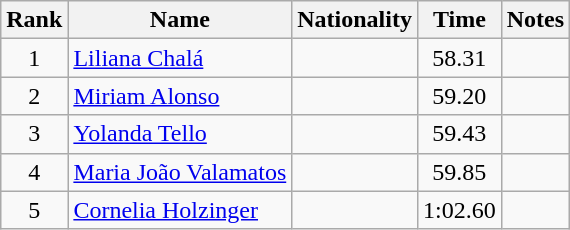<table class="wikitable sortable" style="text-align:center">
<tr>
<th>Rank</th>
<th>Name</th>
<th>Nationality</th>
<th>Time</th>
<th>Notes</th>
</tr>
<tr>
<td align=center>1</td>
<td align=left><a href='#'>Liliana Chalá</a></td>
<td align=left></td>
<td>58.31</td>
<td></td>
</tr>
<tr>
<td align=center>2</td>
<td align=left><a href='#'>Miriam Alonso</a></td>
<td align=left></td>
<td>59.20</td>
<td></td>
</tr>
<tr>
<td align=center>3</td>
<td align=left><a href='#'>Yolanda Tello</a></td>
<td align=left></td>
<td>59.43</td>
<td></td>
</tr>
<tr>
<td align=center>4</td>
<td align=left><a href='#'>Maria João Valamatos</a></td>
<td align=left></td>
<td>59.85</td>
<td></td>
</tr>
<tr>
<td align=center>5</td>
<td align=left><a href='#'>Cornelia Holzinger</a></td>
<td align=left></td>
<td>1:02.60</td>
<td></td>
</tr>
</table>
